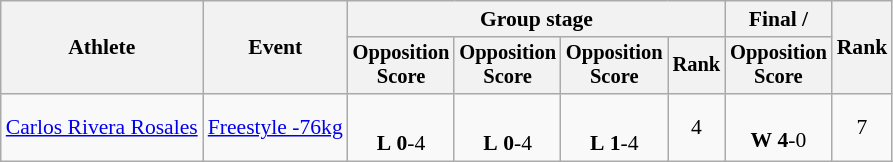<table class="wikitable" style="font-size:90%">
<tr>
<th rowspan=2>Athlete</th>
<th rowspan=2>Event</th>
<th colspan=4>Group stage</th>
<th>Final / </th>
<th rowspan=2>Rank</th>
</tr>
<tr style="font-size:95%">
<th>Opposition<br>Score</th>
<th>Opposition<br>Score</th>
<th>Opposition<br>Score</th>
<th>Rank</th>
<th>Opposition<br>Score</th>
</tr>
<tr align=center>
<td align=left><a href='#'>Carlos Rivera Rosales</a></td>
<td align=left><a href='#'>Freestyle -76kg</a></td>
<td><br><strong>L</strong> <strong>0</strong>-4 <sup></sup></td>
<td><br><strong>L</strong> <strong>0</strong>-4 <sup></sup></td>
<td><br><strong>L</strong> <strong>1</strong>-4 <sup></sup></td>
<td>4 </td>
<td><br><strong>W</strong> <strong>4</strong>-0</td>
<td>7</td>
</tr>
</table>
